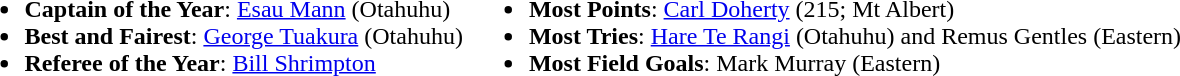<table>
<tr>
<td><br><ul><li><strong>Captain of the Year</strong>: <a href='#'>Esau Mann</a> (Otahuhu)</li><li><strong>Best and Fairest</strong>: <a href='#'>George Tuakura</a> (Otahuhu)</li><li><strong>Referee of the Year</strong>: <a href='#'>Bill Shrimpton</a></li></ul></td>
<td><br><ul><li><strong>Most Points</strong>: <a href='#'>Carl Doherty</a> (215; Mt Albert)</li><li><strong>Most Tries</strong>: <a href='#'>Hare Te Rangi</a> (Otahuhu) and Remus Gentles (Eastern)</li><li><strong>Most Field Goals</strong>: Mark Murray (Eastern)</li></ul></td>
</tr>
</table>
